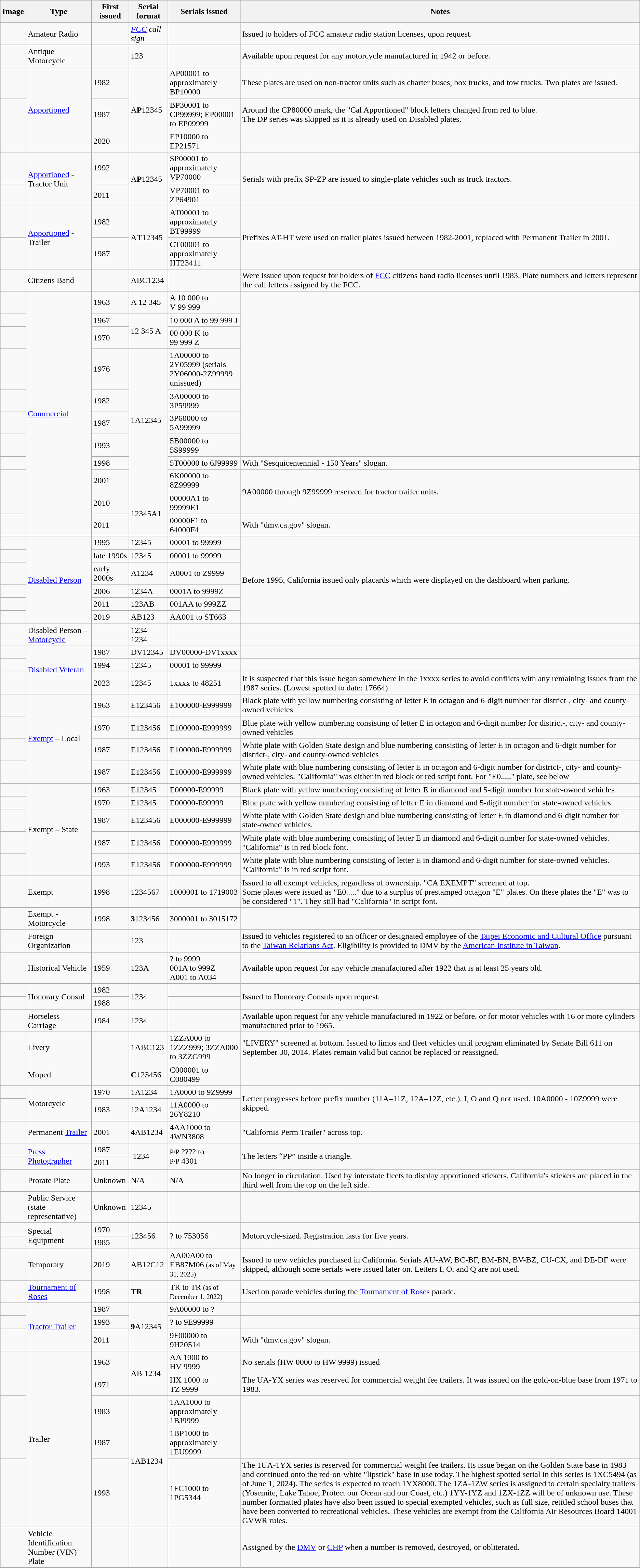<table class=wikitable>
<tr>
<th>Image</th>
<th>Type</th>
<th>First issued</th>
<th>Serial format</th>
<th>Serials issued</th>
<th>Notes</th>
</tr>
<tr>
<td></td>
<td>Amateur Radio</td>
<td></td>
<td><em><a href='#'>FCC</a> call sign</em></td>
<td></td>
<td>Issued to holders of FCC amateur radio station licenses, upon request.</td>
</tr>
<tr>
<td></td>
<td>Antique Motorcycle</td>
<td></td>
<td> 123</td>
<td></td>
<td>Available upon request for any motorcycle manufactured in 1942 or before.</td>
</tr>
<tr>
<td></td>
<td rowspan="3"><a href='#'>Apportioned</a></td>
<td>1982</td>
<td rowspan="3">A<strong>P</strong>12345</td>
<td>AP00001 to approximately BP10000</td>
<td>These plates are used on non-tractor units such as charter buses, box trucks, and tow trucks. Two plates are issued.</td>
</tr>
<tr>
<td></td>
<td>1987</td>
<td>BP30001 to CP99999; EP00001 to EP09999</td>
<td>Around the CP80000 mark, the "Cal Apportioned" block letters changed from red to blue.<br>The DP series was skipped as it is already used on Disabled plates.</td>
</tr>
<tr>
<td></td>
<td>2020</td>
<td>EP10000 to EP21571 </td>
<td></td>
</tr>
<tr>
<td></td>
<td rowspan="2"><a href='#'>Apportioned</a> - Tractor Unit</td>
<td>1992</td>
<td rowspan="2">A<strong>P</strong>12345</td>
<td>SP00001 to approximately VP70000</td>
<td rowspan="2">Serials with prefix SP-ZP are issued to single-plate vehicles such as truck tractors.</td>
</tr>
<tr>
<td></td>
<td>2011</td>
<td>VP70001 to ZP64901 </td>
</tr>
<tr>
</tr>
<tr>
<td></td>
<td rowspan="2"><a href='#'>Apportioned</a> - Trailer</td>
<td>1982</td>
<td rowspan="2">A<strong>T</strong>12345</td>
<td>AT00001 to approximately BT99999</td>
<td rowspan="2">Prefixes AT-HT were used on trailer plates issued between 1982-2001, replaced with Permanent Trailer in 2001.</td>
</tr>
<tr>
<td></td>
<td>1987</td>
<td>CT00001 to approximately HT23411</td>
</tr>
<tr>
<td></td>
<td>Citizens Band</td>
<td></td>
<td>ABC1234</td>
<td></td>
<td>Were issued upon request for holders of <a href='#'>FCC</a> citizens band radio licenses until 1983. Plate numbers and letters represent the call letters assigned by the FCC.</td>
</tr>
<tr>
<td></td>
<td rowspan="11"><a href='#'>Commercial</a></td>
<td>1963</td>
<td>A 12 345</td>
<td>A 10 000 to V 99 999</td>
<td rowspan="7"></td>
</tr>
<tr>
<td></td>
<td>1967</td>
<td rowspan="2">12 345 A</td>
<td>10 000 A to 99 999 J</td>
</tr>
<tr>
<td></td>
<td>1970</td>
<td>00 000 K to 99 999 Z</td>
</tr>
<tr>
<td></td>
<td>1976</td>
<td rowspan="6">1A12345</td>
<td>1A00000 to 2Y05999 (serials 2Y06000-2Z99999 unissued)</td>
</tr>
<tr>
<td></td>
<td>1982</td>
<td>3A00000 to 3P59999</td>
</tr>
<tr>
<td></td>
<td>1987</td>
<td>3P60000 to 5A99999</td>
</tr>
<tr>
<td></td>
<td>1993</td>
<td>5B00000 to 5S99999</td>
</tr>
<tr>
<td></td>
<td>1998</td>
<td>5T00000 to 6J99999</td>
<td>With "Sesquicentennial - 150 Years" slogan.</td>
</tr>
<tr>
<td rowspan="2"></td>
<td>2001</td>
<td>6K00000 to 8Z99999</td>
<td rowspan="2">9A00000 through 9Z99999 reserved for tractor trailer units.</td>
</tr>
<tr>
<td>2010</td>
<td rowspan="2">12345A1</td>
<td>00000A1 to 99999E1</td>
</tr>
<tr>
<td></td>
<td>2011</td>
<td>00000F1 to 64000F4 </td>
<td>With "dmv.ca.gov" slogan.</td>
</tr>
<tr>
<td></td>
<td rowspan="6"><a href='#'>Disabled Person</a></td>
<td>1995</td>
<td>12345</td>
<td>00001 to 99999</td>
<td rowspan="6">Before 1995, California issued only placards which were displayed on the dashboard when parking.</td>
</tr>
<tr>
<td></td>
<td>late 1990s</td>
<td>12345</td>
<td>00001 to 99999</td>
</tr>
<tr>
<td></td>
<td>early 2000s</td>
<td>A1234</td>
<td>A0001 to Z9999</td>
</tr>
<tr>
<td></td>
<td>2006</td>
<td>1234A</td>
<td>0001A to 9999Z</td>
</tr>
<tr>
<td></td>
<td>2011</td>
<td>123AB</td>
<td>001AA to 999ZZ</td>
</tr>
<tr>
<td></td>
<td>2019</td>
<td>AB123</td>
<td>AA001 to ST663 </td>
</tr>
<tr>
<td></td>
<td>Disabled Person – <a href='#'>Motorcycle</a></td>
<td></td>
<td>1234<br>1234</td>
<td></td>
<td></td>
</tr>
<tr>
<td></td>
<td rowspan="3"><a href='#'>Disabled Veteran</a></td>
<td>1987</td>
<td>DV12345</td>
<td>DV00000-DV1xxxx</td>
</tr>
<tr>
<td></td>
<td>1994</td>
<td>12345</td>
<td>00001 to 99999</td>
<td></td>
</tr>
<tr>
<td></td>
<td>2023</td>
<td>12345</td>
<td>1xxxx to 48251 </td>
<td>It is suspected that this issue began somewhere in the 1xxxx series to avoid conflicts with any remaining issues from the 1987 series. (Lowest spotted to date: 17664)</td>
</tr>
<tr>
<td></td>
<td rowspan="4"><a href='#'>Exempt</a> – Local</td>
<td>1963</td>
<td>E123456</td>
<td>E100000-E999999</td>
<td>Black plate with yellow numbering consisting of letter E in octagon and 6-digit number for district-, city- and county-owned vehicles</td>
</tr>
<tr>
<td></td>
<td>1970</td>
<td>E123456</td>
<td>E100000-E999999</td>
<td>Blue plate with yellow numbering consisting of letter E in octagon and 6-digit number for district-, city- and county-owned vehicles</td>
</tr>
<tr>
<td></td>
<td>1987</td>
<td>E123456</td>
<td>E100000-E999999</td>
<td>White plate with Golden State design and blue numbering consisting of letter E in octagon and 6-digit number for district-, city- and county-owned vehicles</td>
</tr>
<tr>
<td></td>
<td>1987</td>
<td>E123456</td>
<td>E100000-E999999</td>
<td>White plate with blue numbering consisting of letter E in octagon and 6-digit number for district-, city- and county-owned vehicles.  "California" was either in red block or red script font. For "E0....." plate, see below</td>
</tr>
<tr>
<td></td>
<td rowspan="5">Exempt – State</td>
<td>1963</td>
<td>E12345</td>
<td>E00000-E99999</td>
<td>Black plate with yellow numbering consisting of letter E in diamond and 5-digit number for state-owned vehicles</td>
</tr>
<tr>
<td></td>
<td>1970</td>
<td>E12345</td>
<td>E00000-E99999</td>
<td>Blue plate with yellow numbering consisting of letter E in diamond and 5-digit number for state-owned vehicles</td>
</tr>
<tr>
<td></td>
<td>1987</td>
<td>E123456</td>
<td>E000000-E999999</td>
<td>White plate with Golden State design and blue numbering consisting of letter E in diamond and 6-digit number for state-owned vehicles.</td>
</tr>
<tr>
<td></td>
<td>1987</td>
<td>E123456</td>
<td>E000000-E999999</td>
<td>White plate with blue numbering consisting of letter E in diamond and 6-digit number for state-owned vehicles. "California" is in red block font.</td>
</tr>
<tr>
<td></td>
<td>1993</td>
<td>E123456</td>
<td>E000000-E999999</td>
<td>White plate with blue numbering consisting of letter E in diamond and 6-digit number for state-owned vehicles. "California" is in red script font.</td>
</tr>
<tr>
<td></td>
<td>Exempt</td>
<td>1998</td>
<td>1234567</td>
<td>1000001 to 1719003 </td>
<td>Issued to all exempt vehicles, regardless of ownership. "CA EXEMPT" screened at top.<br>Some plates were issued as "E0....." due to a surplus of prestamped octagon "E" plates.  On these plates the "E" was to be considered "1".  They still had "California" in script font.</td>
</tr>
<tr>
<td></td>
<td>Exempt - Motorcycle</td>
<td>1998</td>
<td><strong>3</strong>123456</td>
<td>3000001 to 3015172 </td>
<td></td>
</tr>
<tr>
<td></td>
<td>Foreign Organization</td>
<td></td>
<td> 123</td>
<td></td>
<td>Issued to vehicles registered to an officer or designated employee of the <a href='#'>Taipei Economic and Cultural Office</a> pursuant to the <a href='#'>Taiwan Relations Act</a>. Eligibility is provided to DMV by the <a href='#'>American Institute in Taiwan</a>.</td>
</tr>
<tr>
<td></td>
<td>Historical Vehicle</td>
<td>1959</td>
<td> 123A</td>
<td>? to 9999 <br>001A to 999Z <br>A001 to A034 </td>
<td>Available upon request for any vehicle manufactured after 1922 that is at least 25 years old.</td>
</tr>
<tr>
<td></td>
<td rowspan="2">Honorary Consul</td>
<td>1982</td>
<td rowspan="2"> 1234</td>
<td></td>
<td rowspan="2">Issued to Honorary Consuls upon request.</td>
</tr>
<tr>
<td></td>
<td>1988</td>
<td></td>
</tr>
<tr>
<td></td>
<td>Horseless Carriage</td>
<td>1984</td>
<td> 1234</td>
<td></td>
<td>Available upon request for any vehicle manufactured in 1922 or before, or for motor vehicles with 16 or more cylinders manufactured prior to 1965.</td>
</tr>
<tr>
<td></td>
<td>Livery</td>
<td></td>
<td>1ABC123</td>
<td>1ZZA000 to 1ZZZ999; 3ZZA000 to 3ZZG999</td>
<td>"LIVERY" screened at bottom. Issued to limos and fleet vehicles until program eliminated by Senate Bill 611 on September 30, 2014. Plates remain valid but cannot be replaced or reassigned.</td>
</tr>
<tr>
<td></td>
<td>Moped</td>
<td></td>
<td><strong>C</strong>123456</td>
<td>C000001 to C080499 </td>
<td></td>
</tr>
<tr>
<td></td>
<td rowspan="2">Motorcycle</td>
<td>1970</td>
<td>1A1234</td>
<td>1A0000 to 9Z9999</td>
<td rowspan="2">Letter progresses before prefix number (11A–11Z, 12A–12Z, etc.). I, O and Q not used. 10A0000 - 10Z9999 were skipped.</td>
</tr>
<tr>
<td></td>
<td>1983</td>
<td>12A1234</td>
<td>11A0000 to 26Y8210 </td>
</tr>
<tr>
<td></td>
<td>Permanent <a href='#'>Trailer</a></td>
<td>2001</td>
<td><strong>4</strong>AB1234</td>
<td>4AA1000 to 4WN3808 </td>
<td>"California Perm Trailer" across top.</td>
</tr>
<tr>
<td></td>
<td rowspan="2"><a href='#'>Press</a> <a href='#'>Photographer</a></td>
<td>1987</td>
<td rowspan="2"> 1234</td>
<td rowspan="2"><small>P/P</small> ???? to<br><small>P/P</small> 4301 </td>
<td rowspan="2">The letters “PP” inside a triangle.</td>
</tr>
<tr>
<td></td>
<td>2011</td>
</tr>
<tr>
<td></td>
<td>Prorate Plate</td>
<td>Unknown</td>
<td>N/A</td>
<td>N/A</td>
<td>No longer in circulation. Used by interstate fleets to display apportioned stickers. California's stickers are placed in the third well from the top on the left side.</td>
</tr>
<tr>
<td><br></td>
<td>Public Service (state representative)</td>
<td>Unknown</td>
<td>12345</td>
<td></td>
<td></td>
</tr>
<tr>
<td><br></td>
<td rowspan="2">Special Equipment</td>
<td>1970</td>
<td rowspan="2">123456</td>
<td rowspan="2">? to  753056 </td>
<td rowspan="2">Motorcycle-sized. Registration lasts for five years.</td>
</tr>
<tr>
<td></td>
<td>1985</td>
</tr>
<tr>
<td></td>
<td>Temporary</td>
<td>2019</td>
<td>AB12C12</td>
<td>AA00A00 to EB87M06 <small>(as of May 31, 2025)</small></td>
<td>Issued to new vehicles purchased in California. Serials AU-AW, BC-BF, BM-BN, BV-BZ, CU-CX, and DE-DF were skipped, although some serials were issued later on. Letters I, O, and Q are not used.</td>
</tr>
<tr>
<td></td>
<td><a href='#'>Tournament of Roses</a></td>
<td>1998</td>
<td><strong>TR</strong></td>
<td>TR to TR <small>(as of December 1, 2022)</small></td>
<td>Used on parade vehicles during the <a href='#'>Tournament of Roses</a> parade.</td>
</tr>
<tr>
<td></td>
<td rowspan="3"><a href='#'>Tractor Trailer</a></td>
<td>1987</td>
<td rowspan="3"><strong>9</strong>A12345</td>
<td>9A00000 to ?</td>
<td></td>
</tr>
<tr>
<td></td>
<td>1993</td>
<td>? to 9E99999</td>
<td></td>
</tr>
<tr>
<td></td>
<td>2011</td>
<td>9F00000 to 9H20514 </td>
<td>With "dmv.ca.gov" slogan.</td>
</tr>
<tr>
<td></td>
<td rowspan="5">Trailer</td>
<td>1963</td>
<td rowspan="2">AB 1234</td>
<td>AA 1000 to HV 9999</td>
<td>No serials (HW 0000 to HW 9999) issued</td>
</tr>
<tr>
<td></td>
<td>1971</td>
<td>HX 1000 to TZ 9999</td>
<td>The UA-YX series was reserved for commercial weight fee trailers. It was issued on the gold-on-blue base from 1971 to 1983.</td>
</tr>
<tr>
<td></td>
<td>1983</td>
<td rowspan="3">1AB1234</td>
<td>1AA1000 to approximately 1BJ9999</td>
<td></td>
</tr>
<tr>
<td></td>
<td>1987</td>
<td>1BP1000 to approximately 1EU9999</td>
<td></td>
</tr>
<tr>
<td></td>
<td>1993</td>
<td>1FC1000 to 1PG5344 </td>
<td>The 1UA-1YX series is reserved for commercial weight fee trailers. Its issue began on the Golden State base in 1983 and continued onto the red-on-white "lipstick" base in use today. The highest spotted serial in this series is 1XC5494 (as of June 1, 2024). The series is expected to reach 1YX8000. The 1ZA-1ZW series is assigned to certain specialty trailers (Yosemite, Lake Tahoe, Protect our Ocean and our Coast, etc.) 1YY-1YZ and 1ZX-1ZZ will be of unknown use. These number formatted plates have also been issued to special exempted vehicles, such as full size, retitled school buses that have been converted to recreational vehicles. These vehicles are exempt from the California Air Resources Board 14001 GVWR rules.</td>
</tr>
<tr>
<td></td>
<td>Vehicle Identification Number (VIN) Plate</td>
<td></td>
<td></td>
<td></td>
<td>Assigned by the <a href='#'>DMV</a> or <a href='#'>CHP</a> when a number is removed, destroyed, or obliterated.</td>
</tr>
</table>
